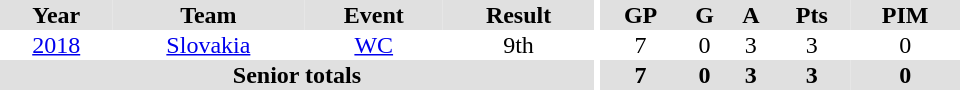<table border="0" cellpadding="1" cellspacing="0" ID="Table3" style="text-align:center; width:40em">
<tr ALIGN="center" bgcolor="#e0e0e0">
<th>Year</th>
<th>Team</th>
<th>Event</th>
<th>Result</th>
<th rowspan="99" bgcolor="#ffffff"></th>
<th>GP</th>
<th>G</th>
<th>A</th>
<th>Pts</th>
<th>PIM</th>
</tr>
<tr>
<td><a href='#'>2018</a></td>
<td><a href='#'>Slovakia</a></td>
<td><a href='#'>WC</a></td>
<td>9th</td>
<td>7</td>
<td>0</td>
<td>3</td>
<td>3</td>
<td>0</td>
</tr>
<tr ALIGN="center" bgcolor="#e0e0e0">
<th colspan=4>Senior totals</th>
<th>7</th>
<th>0</th>
<th>3</th>
<th>3</th>
<th>0</th>
</tr>
</table>
